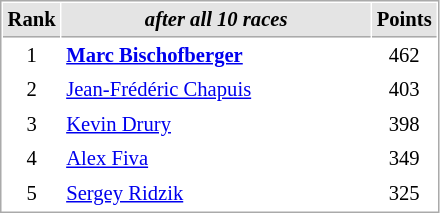<table cellspacing="1" cellpadding="3" style="border:1px solid #aaa; font-size:86%;">
<tr style="background:#e4e4e4;">
<th style="border-bottom:1px solid #aaa; width:10px;">Rank</th>
<th style="border-bottom:1px solid #aaa; width:200px;"><em>after all 10 races</em></th>
<th style="border-bottom:1px solid #aaa; width:20px;">Points</th>
</tr>
<tr>
<td align=center>1</td>
<td><strong> <a href='#'>Marc Bischofberger</a></strong></td>
<td align=center>462</td>
</tr>
<tr>
<td align=center>2</td>
<td> <a href='#'>Jean-Frédéric Chapuis</a></td>
<td align=center>403</td>
</tr>
<tr>
<td align=center>3</td>
<td> <a href='#'>Kevin Drury</a></td>
<td align=center>398</td>
</tr>
<tr>
<td align=center>4</td>
<td> <a href='#'>Alex Fiva</a></td>
<td align=center>349</td>
</tr>
<tr>
<td align=center>5</td>
<td> <a href='#'>Sergey Ridzik</a></td>
<td align=center>325</td>
</tr>
</table>
